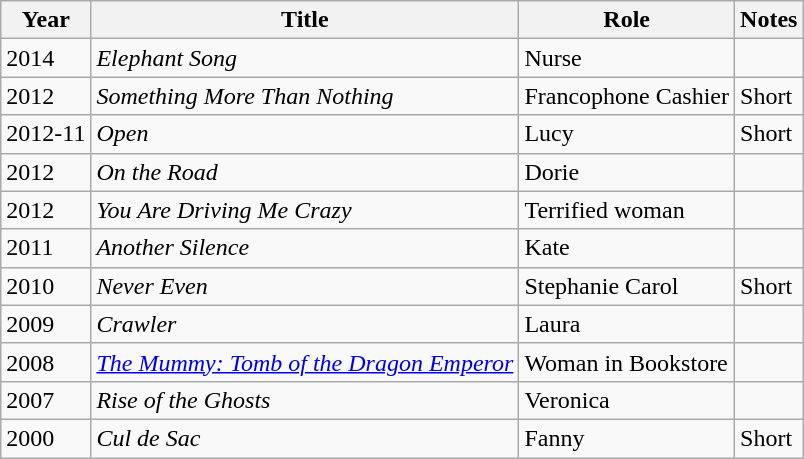<table class="wikitable sortable">
<tr>
<th>Year</th>
<th>Title</th>
<th>Role</th>
<th>Notes</th>
</tr>
<tr>
<td>2014</td>
<td><em>Elephant Song</em></td>
<td>Nurse</td>
<td></td>
</tr>
<tr>
<td>2012</td>
<td><em>Something More Than Nothing</em></td>
<td>Francophone Cashier</td>
<td>Short</td>
</tr>
<tr>
<td>2012-11</td>
<td><em>Open</em></td>
<td>Lucy</td>
<td>Short</td>
</tr>
<tr>
<td>2012</td>
<td><em>On the Road</em></td>
<td>Dorie</td>
<td></td>
</tr>
<tr>
<td>2012</td>
<td><em>You Are Driving Me Crazy</em></td>
<td>Terrified woman</td>
<td></td>
</tr>
<tr>
<td>2011</td>
<td><em>Another Silence</em></td>
<td>Kate</td>
<td></td>
</tr>
<tr>
<td>2010</td>
<td><em>Never Even</em></td>
<td>Stephanie Carol</td>
<td>Short</td>
</tr>
<tr>
<td>2009</td>
<td><em>Crawler</em></td>
<td>Laura</td>
<td></td>
</tr>
<tr>
<td>2008</td>
<td data-sort-value="Mummy: Tomb of the Dragon Emperor, The"><em><a href='#'>The Mummy: Tomb of the Dragon Emperor</a></em></td>
<td>Woman in Bookstore</td>
<td></td>
</tr>
<tr>
<td>2007</td>
<td><em>Rise of the Ghosts</em></td>
<td>Veronica</td>
<td></td>
</tr>
<tr>
<td>2000</td>
<td><em>Cul de Sac</em></td>
<td>Fanny</td>
<td>Short</td>
</tr>
</table>
